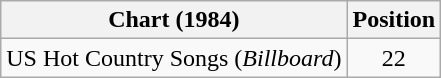<table class="wikitable">
<tr>
<th>Chart (1984)</th>
<th>Position</th>
</tr>
<tr>
<td>US Hot Country Songs (<em>Billboard</em>)</td>
<td align="center">22</td>
</tr>
</table>
